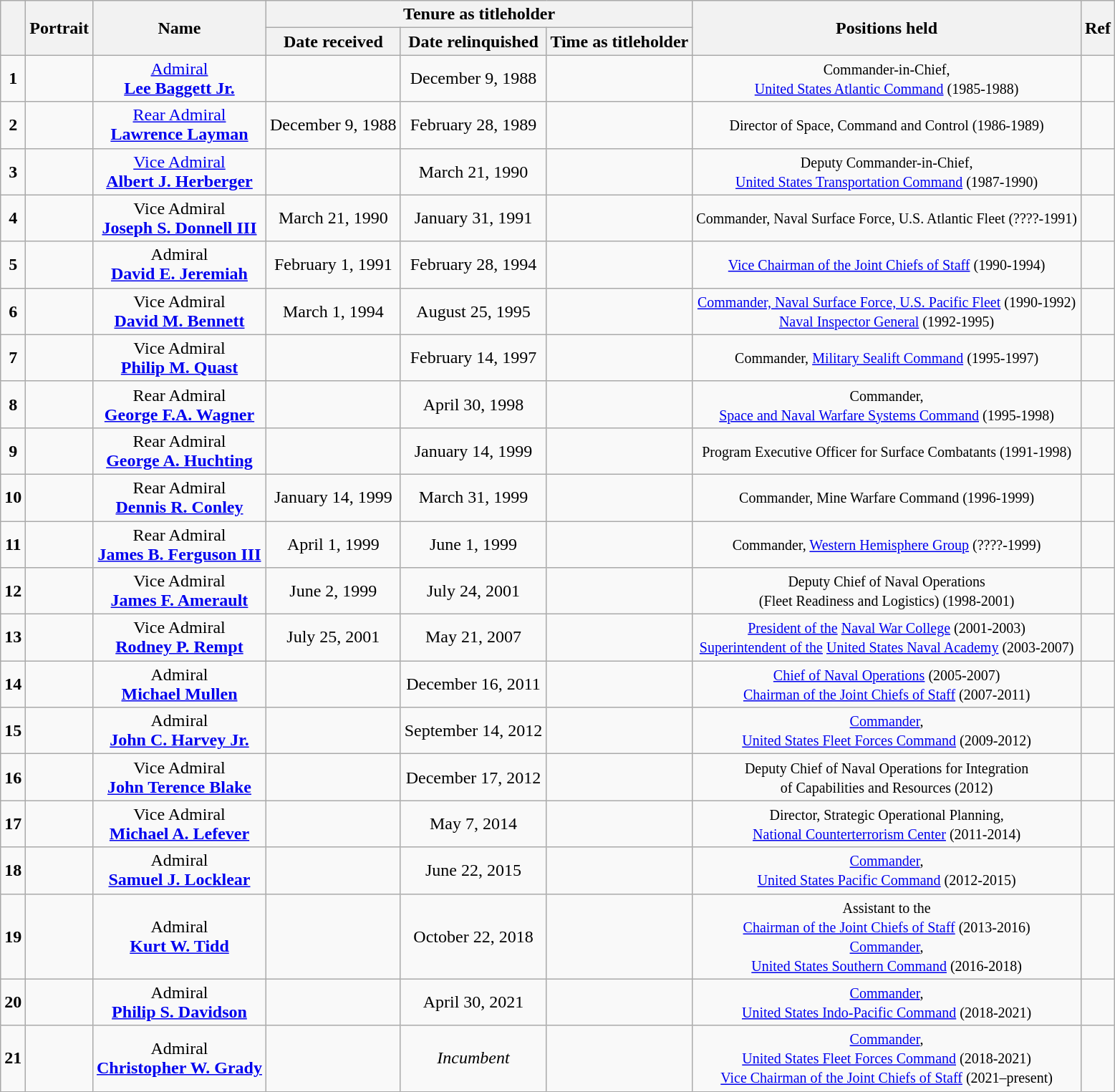<table class="wikitable sortable" style="text-align:center;">
<tr>
<th rowspan=2></th>
<th rowspan=2>Portrait</th>
<th rowspan=2>Name</th>
<th colspan=3>Tenure as titleholder</th>
<th rowspan=2>Positions held</th>
<th rowspan=2>Ref</th>
</tr>
<tr>
<th>Date received</th>
<th>Date relinquished</th>
<th>Time as titleholder</th>
</tr>
<tr>
<td><strong>1</strong></td>
<td></td>
<td><a href='#'>Admiral</a><br><strong><a href='#'>Lee Baggett Jr.</a></strong></td>
<td></td>
<td>December 9, 1988</td>
<td></td>
<td align="center"><small>Commander-in-Chief,<br><a href='#'>United States Atlantic Command</a> (1985-1988)</small></td>
<td></td>
</tr>
<tr>
<td><strong>2</strong></td>
<td></td>
<td><a href='#'>Rear Admiral</a><br><strong><a href='#'>Lawrence Layman</a></strong></td>
<td>December 9, 1988</td>
<td>February 28, 1989</td>
<td></td>
<td align="center"><small>Director of Space, Command and Control (1986-1989)</small></td>
<td></td>
</tr>
<tr>
<td><strong>3</strong></td>
<td></td>
<td><a href='#'>Vice Admiral</a><br><strong><a href='#'>Albert J. Herberger</a></strong></td>
<td></td>
<td>March 21, 1990</td>
<td></td>
<td align="center"><small>Deputy Commander-in-Chief,<br><a href='#'>United States Transportation Command</a> (1987-1990)</small></td>
<td></td>
</tr>
<tr>
<td><strong>4</strong></td>
<td></td>
<td>Vice Admiral<br><strong><a href='#'>Joseph S. Donnell III</a></strong></td>
<td>March 21, 1990</td>
<td>January 31, 1991</td>
<td></td>
<td align="center"><small>Commander, Naval Surface Force, U.S. Atlantic Fleet (????-1991)</small></td>
<td></td>
</tr>
<tr>
<td><strong>5</strong></td>
<td></td>
<td>Admiral<br><strong><a href='#'>David E. Jeremiah</a></strong></td>
<td>February 1, 1991</td>
<td>February 28, 1994</td>
<td></td>
<td align="center"><small><a href='#'>Vice Chairman of the Joint Chiefs of Staff</a> (1990-1994)</small></td>
<td></td>
</tr>
<tr>
<td><strong>6</strong></td>
<td></td>
<td>Vice Admiral<br><strong><a href='#'>David M. Bennett</a></strong></td>
<td>March 1, 1994</td>
<td>August 25, 1995</td>
<td></td>
<td align="center"><small><a href='#'>Commander, Naval Surface Force, U.S. Pacific Fleet</a> (1990-1992)<br><a href='#'>Naval Inspector General</a> (1992-1995)</small></td>
<td></td>
</tr>
<tr>
<td><strong>7</strong></td>
<td></td>
<td>Vice Admiral<br><strong><a href='#'>Philip M. Quast</a></strong></td>
<td></td>
<td>February 14, 1997</td>
<td></td>
<td align="center"><small>Commander, <a href='#'>Military Sealift Command</a> (1995-1997)</small></td>
<td></td>
</tr>
<tr>
<td><strong>8</strong></td>
<td></td>
<td>Rear Admiral<br><strong><a href='#'>George F.A. Wagner</a></strong></td>
<td></td>
<td>April 30, 1998</td>
<td></td>
<td align="center"><small>Commander,<br><a href='#'>Space and Naval Warfare Systems Command</a> (1995-1998)</small></td>
<td></td>
</tr>
<tr>
<td><strong>9</strong></td>
<td></td>
<td>Rear Admiral<br><strong><a href='#'>George A. Huchting</a></strong></td>
<td></td>
<td>January 14, 1999</td>
<td></td>
<td align="center"><small>Program Executive Officer for Surface Combatants (1991-1998)</small></td>
<td></td>
</tr>
<tr>
<td><strong>10</strong></td>
<td></td>
<td>Rear Admiral<br><strong><a href='#'>Dennis R. Conley</a></strong></td>
<td>January 14, 1999</td>
<td>March 31, 1999</td>
<td></td>
<td align="center"><small>Commander, Mine Warfare Command (1996-1999)</small></td>
<td></td>
</tr>
<tr>
<td><strong>11</strong></td>
<td></td>
<td>Rear Admiral<br><strong><a href='#'>James B. Ferguson III</a></strong></td>
<td>April 1, 1999</td>
<td>June 1, 1999</td>
<td></td>
<td align="center"><small>Commander, <a href='#'>Western Hemisphere Group</a> (????-1999)</small></td>
<td></td>
</tr>
<tr>
<td><strong>12</strong></td>
<td></td>
<td>Vice Admiral<br><strong><a href='#'>James F. Amerault</a></strong></td>
<td>June 2, 1999</td>
<td>July 24, 2001</td>
<td></td>
<td align="center"><small>Deputy Chief of Naval Operations<br>(Fleet Readiness and Logistics) (1998-2001)</small></td>
<td></td>
</tr>
<tr>
<td><strong>13</strong></td>
<td></td>
<td>Vice Admiral<br><strong><a href='#'>Rodney P. Rempt</a></strong></td>
<td>July 25, 2001</td>
<td>May 21, 2007</td>
<td></td>
<td align="center"><small><a href='#'>President of the</a> <a href='#'>Naval War College</a> (2001-2003)<br><a href='#'>Superintendent of the</a> <a href='#'>United States Naval Academy</a> (2003-2007)</small></td>
<td></td>
</tr>
<tr>
<td><strong>14</strong></td>
<td></td>
<td>Admiral<br><strong><a href='#'>Michael Mullen</a></strong></td>
<td></td>
<td>December 16, 2011</td>
<td></td>
<td align="center"><small><a href='#'>Chief of Naval Operations</a> (2005-2007)<br><a href='#'>Chairman of the Joint Chiefs of Staff</a> (2007-2011)</small></td>
<td></td>
</tr>
<tr>
<td><strong>15</strong></td>
<td></td>
<td>Admiral<br><strong><a href='#'>John C. Harvey Jr.</a></strong></td>
<td></td>
<td>September 14, 2012</td>
<td></td>
<td align="center"><small><a href='#'>Commander</a>,<br><a href='#'>United States Fleet Forces Command</a> (2009-2012)</small></td>
<td></td>
</tr>
<tr>
<td><strong>16</strong></td>
<td></td>
<td>Vice Admiral<br><strong><a href='#'>John Terence Blake</a></strong></td>
<td></td>
<td>December 17, 2012</td>
<td></td>
<td align="center"><small>Deputy Chief of Naval Operations for Integration<br>of Capabilities and Resources (2012)</small></td>
<td></td>
</tr>
<tr>
<td><strong>17</strong></td>
<td></td>
<td>Vice Admiral<br><strong><a href='#'>Michael A. Lefever</a></strong></td>
<td></td>
<td>May 7, 2014</td>
<td></td>
<td align="center"><small>Director, Strategic Operational Planning,<br><a href='#'>National Counterterrorism Center</a> (2011-2014)</small></td>
<td></td>
</tr>
<tr>
<td><strong>18</strong></td>
<td></td>
<td>Admiral<br><strong><a href='#'>Samuel J. Locklear</a></strong></td>
<td></td>
<td>June 22, 2015</td>
<td></td>
<td align="center"><small><a href='#'>Commander</a>,<br><a href='#'>United States Pacific Command</a> (2012-2015)</small></td>
<td></td>
</tr>
<tr>
<td><strong>19</strong></td>
<td></td>
<td>Admiral<br><strong><a href='#'>Kurt W. Tidd</a></strong></td>
<td></td>
<td>October 22, 2018</td>
<td></td>
<td align="center"><small>Assistant to the<br><a href='#'>Chairman of the Joint Chiefs of Staff</a> (2013-2016)<br><a href='#'>Commander</a>,<br><a href='#'>United States Southern Command</a> (2016-2018)</small></td>
<td></td>
</tr>
<tr>
<td><strong>20</strong></td>
<td></td>
<td>Admiral<br><strong><a href='#'>Philip S. Davidson</a></strong></td>
<td></td>
<td>April 30, 2021</td>
<td></td>
<td align="center"><small><a href='#'>Commander</a>,<br><a href='#'>United States Indo-Pacific Command</a> (2018-2021)</small></td>
<td></td>
</tr>
<tr>
<td><strong>21</strong></td>
<td></td>
<td>Admiral<br><strong><a href='#'>Christopher W. Grady</a></strong></td>
<td></td>
<td align="center"><em>Incumbent</em></td>
<td></td>
<td align="center"><small><a href='#'>Commander</a>,<br><a href='#'>United States Fleet Forces Command</a> (2018-2021)<br><a href='#'>Vice Chairman of the Joint Chiefs of Staff</a> (2021–present)</small></td>
<td></td>
</tr>
</table>
